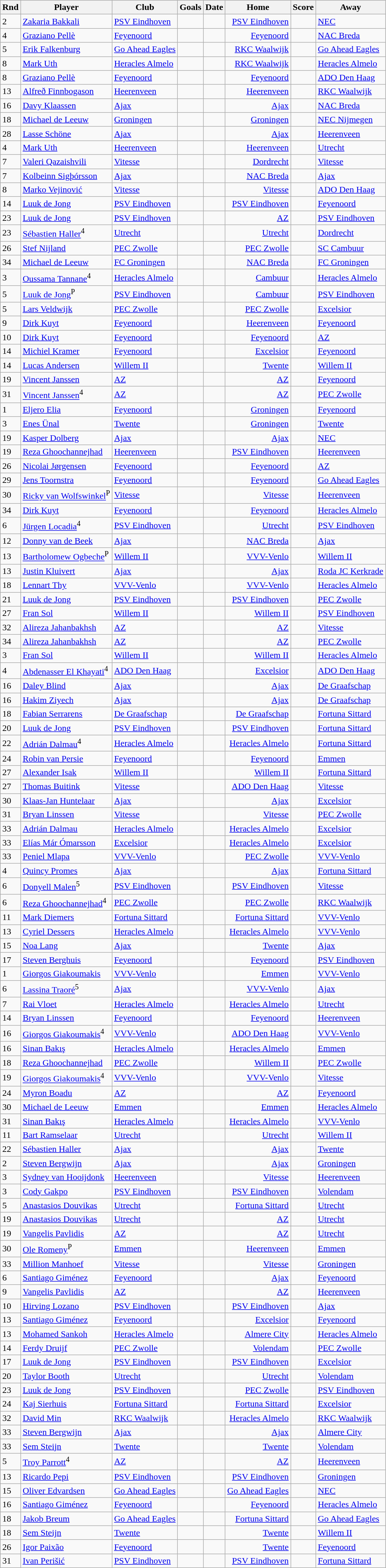<table class="wikitable" style="text-align:left;">
<tr>
<th>Rnd</th>
<th>Player</th>
<th>Club</th>
<th>Goals</th>
<th>Date</th>
<th>Home</th>
<th>Score</th>
<th>Away</th>
</tr>
<tr>
<td>2</td>
<td> <a href='#'>Zakaria Bakkali</a></td>
<td><a href='#'>PSV Eindhoven</a></td>
<td>  </td>
<td></td>
<td style="text-align:right;"><a href='#'>PSV Eindhoven</a></td>
<td></td>
<td><a href='#'>NEC</a></td>
</tr>
<tr>
<td>4</td>
<td style="text-align:left;"> <a href='#'>Graziano Pellè</a></td>
<td><a href='#'>Feyenoord</a></td>
<td>  </td>
<td></td>
<td style="text-align:right;"><a href='#'>Feyenoord</a></td>
<td></td>
<td><a href='#'>NAC Breda</a></td>
</tr>
<tr>
<td>5</td>
<td> <a href='#'>Erik Falkenburg</a></td>
<td><a href='#'>Go Ahead Eagles</a></td>
<td>  </td>
<td></td>
<td style="text-align:right;"><a href='#'>RKC Waalwijk</a></td>
<td></td>
<td><a href='#'>Go Ahead Eagles</a></td>
</tr>
<tr>
<td>8</td>
<td> <a href='#'>Mark Uth</a></td>
<td><a href='#'>Heracles Almelo</a></td>
<td>  </td>
<td></td>
<td style="text-align:right;"><a href='#'>RKC Waalwijk</a></td>
<td></td>
<td><a href='#'>Heracles Almelo</a></td>
</tr>
<tr>
<td>8</td>
<td> <a href='#'>Graziano Pellè</a></td>
<td><a href='#'>Feyenoord</a></td>
<td>  </td>
<td></td>
<td style="text-align:right;"><a href='#'>Feyenoord</a></td>
<td></td>
<td><a href='#'>ADO Den Haag</a></td>
</tr>
<tr>
<td>13</td>
<td> <a href='#'>Alfreð Finnbogason</a></td>
<td><a href='#'>Heerenveen</a></td>
<td>  </td>
<td></td>
<td style="text-align:right;"><a href='#'>Heerenveen</a></td>
<td></td>
<td><a href='#'>RKC Waalwijk</a></td>
</tr>
<tr>
<td>16</td>
<td> <a href='#'>Davy Klaassen</a></td>
<td><a href='#'>Ajax</a></td>
<td>  </td>
<td></td>
<td style="text-align:right;"><a href='#'>Ajax</a></td>
<td></td>
<td><a href='#'>NAC Breda</a></td>
</tr>
<tr>
<td>18</td>
<td> <a href='#'>Michael de Leeuw</a></td>
<td><a href='#'>Groningen</a></td>
<td>  </td>
<td></td>
<td style="text-align:right;"><a href='#'>Groningen</a></td>
<td></td>
<td><a href='#'>NEC Nijmegen</a></td>
</tr>
<tr>
<td>28</td>
<td> <a href='#'>Lasse Schöne</a></td>
<td><a href='#'>Ajax</a></td>
<td>  </td>
<td></td>
<td style="text-align:right;"><a href='#'>Ajax</a></td>
<td></td>
<td><a href='#'>Heerenveen</a></td>
</tr>
<tr>
<td>4</td>
<td> <a href='#'>Mark Uth</a></td>
<td><a href='#'>Heerenveen</a></td>
<td>  </td>
<td></td>
<td style="text-align:right;"><a href='#'>Heerenveen</a></td>
<td></td>
<td><a href='#'>Utrecht</a></td>
</tr>
<tr>
<td>7</td>
<td> <a href='#'>Valeri Qazaishvili</a></td>
<td><a href='#'>Vitesse</a></td>
<td>  </td>
<td></td>
<td style="text-align:right;"><a href='#'>Dordrecht</a></td>
<td></td>
<td><a href='#'>Vitesse</a></td>
</tr>
<tr>
<td>7</td>
<td> <a href='#'>Kolbeinn Sigþórsson</a></td>
<td><a href='#'>Ajax</a></td>
<td>  </td>
<td></td>
<td style="text-align:right;"><a href='#'>NAC Breda</a></td>
<td></td>
<td><a href='#'>Ajax</a></td>
</tr>
<tr>
<td>8</td>
<td> <a href='#'>Marko Vejinović</a></td>
<td><a href='#'>Vitesse</a></td>
<td>  </td>
<td></td>
<td style="text-align:right;"><a href='#'>Vitesse</a></td>
<td></td>
<td><a href='#'>ADO Den Haag</a></td>
</tr>
<tr>
<td>14</td>
<td> <a href='#'>Luuk de Jong</a></td>
<td><a href='#'>PSV Eindhoven</a></td>
<td>  </td>
<td></td>
<td style="text-align:right;"><a href='#'>PSV Eindhoven</a></td>
<td></td>
<td><a href='#'>Feyenoord</a></td>
</tr>
<tr>
<td>23</td>
<td> <a href='#'>Luuk de Jong</a></td>
<td><a href='#'>PSV Eindhoven</a></td>
<td>  </td>
<td></td>
<td style="text-align:right;"><a href='#'>AZ</a></td>
<td></td>
<td><a href='#'>PSV Eindhoven</a></td>
</tr>
<tr>
<td>23</td>
<td> <a href='#'>Sébastien Haller</a><sup>4</sup></td>
<td><a href='#'>Utrecht</a></td>
<td>   </td>
<td></td>
<td style="text-align:right;"><a href='#'>Utrecht</a></td>
<td></td>
<td><a href='#'>Dordrecht</a></td>
</tr>
<tr>
<td>26</td>
<td> <a href='#'>Stef Nijland</a></td>
<td><a href='#'>PEC Zwolle</a></td>
<td>  </td>
<td></td>
<td style="text-align:right;"><a href='#'>PEC Zwolle</a></td>
<td></td>
<td><a href='#'>SC Cambuur</a></td>
</tr>
<tr>
<td>34</td>
<td> <a href='#'>Michael de Leeuw</a></td>
<td><a href='#'>FC Groningen</a></td>
<td>  </td>
<td></td>
<td style="text-align:right;"><a href='#'>NAC Breda</a></td>
<td></td>
<td><a href='#'>FC Groningen</a></td>
</tr>
<tr>
<td>3</td>
<td> <a href='#'>Oussama Tannane</a><sup>4</sup></td>
<td><a href='#'>Heracles Almelo</a></td>
<td>   </td>
<td></td>
<td style="text-align:right;"><a href='#'>Cambuur</a></td>
<td></td>
<td><a href='#'>Heracles Almelo</a></td>
</tr>
<tr>
<td>5</td>
<td> <a href='#'>Luuk de Jong</a><sup>P</sup></td>
<td><a href='#'>PSV Eindhoven</a></td>
<td>  </td>
<td></td>
<td style="text-align:right;"><a href='#'>Cambuur</a></td>
<td></td>
<td><a href='#'>PSV Eindhoven</a></td>
</tr>
<tr>
<td>5</td>
<td> <a href='#'>Lars Veldwijk</a></td>
<td><a href='#'>PEC Zwolle</a></td>
<td>  </td>
<td></td>
<td style="text-align:right;"><a href='#'>PEC Zwolle</a></td>
<td></td>
<td><a href='#'>Excelsior</a></td>
</tr>
<tr>
<td>9</td>
<td> <a href='#'>Dirk Kuyt</a></td>
<td><a href='#'>Feyenoord</a></td>
<td>  </td>
<td></td>
<td style="text-align:right;"><a href='#'>Heerenveen</a></td>
<td></td>
<td><a href='#'>Feyenoord</a></td>
</tr>
<tr>
<td>10</td>
<td> <a href='#'>Dirk Kuyt</a></td>
<td><a href='#'>Feyenoord</a></td>
<td>  </td>
<td></td>
<td style="text-align:right;"><a href='#'>Feyenoord</a></td>
<td></td>
<td><a href='#'>AZ</a></td>
</tr>
<tr>
<td>14</td>
<td> <a href='#'>Michiel Kramer</a></td>
<td><a href='#'>Feyenoord</a></td>
<td>  </td>
<td></td>
<td style="text-align:right;"><a href='#'>Excelsior</a></td>
<td></td>
<td><a href='#'>Feyenoord</a></td>
</tr>
<tr>
<td>14</td>
<td> <a href='#'>Lucas Andersen</a></td>
<td><a href='#'>Willem II</a></td>
<td>  </td>
<td></td>
<td style="text-align:right;"><a href='#'>Twente</a></td>
<td></td>
<td><a href='#'>Willem II</a></td>
</tr>
<tr>
<td>19</td>
<td> <a href='#'>Vincent Janssen</a></td>
<td><a href='#'>AZ</a></td>
<td>  </td>
<td></td>
<td style="text-align:right;"><a href='#'>AZ</a></td>
<td></td>
<td><a href='#'>Feyenoord</a></td>
</tr>
<tr>
<td>31</td>
<td> <a href='#'>Vincent Janssen</a><sup>4</sup></td>
<td><a href='#'>AZ</a></td>
<td>   </td>
<td></td>
<td style="text-align:right;"><a href='#'>AZ</a></td>
<td></td>
<td><a href='#'>PEC Zwolle</a></td>
</tr>
<tr>
<td>1</td>
<td> <a href='#'>Eljero Elia</a></td>
<td><a href='#'>Feyenoord</a></td>
<td>  </td>
<td></td>
<td style="text-align:right;"><a href='#'>Groningen</a></td>
<td></td>
<td><a href='#'>Feyenoord</a></td>
</tr>
<tr>
<td>3</td>
<td> <a href='#'>Enes Ünal</a></td>
<td><a href='#'>Twente</a></td>
<td>  </td>
<td></td>
<td style="text-align:right;"><a href='#'>Groningen</a></td>
<td></td>
<td><a href='#'>Twente</a></td>
</tr>
<tr>
<td>19</td>
<td> <a href='#'>Kasper Dolberg</a></td>
<td><a href='#'>Ajax</a></td>
<td>  </td>
<td></td>
<td style="text-align:right;"><a href='#'>Ajax</a></td>
<td></td>
<td><a href='#'>NEC</a></td>
</tr>
<tr>
<td>19</td>
<td> <a href='#'>Reza Ghoochannejhad</a></td>
<td><a href='#'>Heerenveen</a></td>
<td>  </td>
<td></td>
<td style="text-align:right;"><a href='#'>PSV Eindhoven</a></td>
<td></td>
<td><a href='#'>Heerenveen</a></td>
</tr>
<tr>
<td>26</td>
<td> <a href='#'>Nicolai Jørgensen</a></td>
<td><a href='#'>Feyenoord</a></td>
<td>  </td>
<td></td>
<td style="text-align:right;"><a href='#'>Feyenoord</a></td>
<td></td>
<td><a href='#'>AZ</a></td>
</tr>
<tr>
<td>29</td>
<td> <a href='#'>Jens Toornstra</a></td>
<td><a href='#'>Feyenoord</a></td>
<td>  </td>
<td></td>
<td style="text-align:right;"><a href='#'>Feyenoord</a></td>
<td></td>
<td><a href='#'>Go Ahead Eagles</a></td>
</tr>
<tr>
<td>30</td>
<td> <a href='#'>Ricky van Wolfswinkel</a><sup>P</sup></td>
<td><a href='#'>Vitesse</a></td>
<td>  </td>
<td></td>
<td style="text-align:right;"><a href='#'>Vitesse</a></td>
<td></td>
<td><a href='#'>Heerenveen</a></td>
</tr>
<tr>
<td>34</td>
<td> <a href='#'>Dirk Kuyt</a></td>
<td><a href='#'>Feyenoord</a></td>
<td>  </td>
<td></td>
<td style="text-align:right;"><a href='#'>Feyenoord</a></td>
<td></td>
<td><a href='#'>Heracles Almelo</a></td>
</tr>
<tr>
<td>6</td>
<td> <a href='#'>Jürgen Locadia</a><sup>4</sup></td>
<td><a href='#'>PSV Eindhoven</a></td>
<td>   </td>
<td></td>
<td style="text-align:right;"><a href='#'>Utrecht</a></td>
<td></td>
<td><a href='#'>PSV Eindhoven</a></td>
</tr>
<tr>
<td>12</td>
<td> <a href='#'>Donny van de Beek</a></td>
<td><a href='#'>Ajax</a></td>
<td>  </td>
<td></td>
<td style="text-align:right;"><a href='#'>NAC Breda</a></td>
<td></td>
<td><a href='#'>Ajax</a></td>
</tr>
<tr>
<td>13</td>
<td> <a href='#'>Bartholomew Ogbeche</a><sup>P</sup></td>
<td><a href='#'>Willem II</a></td>
<td>  </td>
<td></td>
<td style="text-align:right;"><a href='#'>VVV-Venlo</a></td>
<td></td>
<td><a href='#'>Willem II</a></td>
</tr>
<tr>
<td>13</td>
<td> <a href='#'>Justin Kluivert</a></td>
<td><a href='#'>Ajax</a></td>
<td>  </td>
<td></td>
<td style="text-align:right;"><a href='#'>Ajax</a></td>
<td></td>
<td><a href='#'>Roda JC Kerkrade</a></td>
</tr>
<tr>
<td>18</td>
<td> <a href='#'>Lennart Thy</a></td>
<td><a href='#'>VVV-Venlo</a></td>
<td>  </td>
<td></td>
<td style="text-align:right;"><a href='#'>VVV-Venlo</a></td>
<td></td>
<td><a href='#'>Heracles Almelo</a></td>
</tr>
<tr>
<td>21</td>
<td> <a href='#'>Luuk de Jong</a></td>
<td><a href='#'>PSV Eindhoven</a></td>
<td>  </td>
<td></td>
<td style="text-align:right;"><a href='#'>PSV Eindhoven</a></td>
<td></td>
<td><a href='#'>PEC Zwolle</a></td>
</tr>
<tr>
<td>27</td>
<td> <a href='#'>Fran Sol</a></td>
<td><a href='#'>Willem II</a></td>
<td>  </td>
<td></td>
<td style="text-align:right;"><a href='#'>Willem II</a></td>
<td></td>
<td><a href='#'>PSV Eindhoven</a></td>
</tr>
<tr>
<td>32</td>
<td> <a href='#'>Alireza Jahanbakhsh</a></td>
<td><a href='#'>AZ</a></td>
<td>  </td>
<td></td>
<td style="text-align:right;"><a href='#'>AZ</a></td>
<td></td>
<td><a href='#'>Vitesse</a></td>
</tr>
<tr>
<td>34</td>
<td> <a href='#'>Alireza Jahanbakhsh</a></td>
<td><a href='#'>AZ</a></td>
<td>  </td>
<td></td>
<td style="text-align:right;"><a href='#'>AZ</a></td>
<td></td>
<td><a href='#'>PEC Zwolle</a></td>
</tr>
<tr>
<td>3</td>
<td> <a href='#'>Fran Sol</a></td>
<td><a href='#'>Willem II</a></td>
<td>  </td>
<td></td>
<td style="text-align:right;"><a href='#'>Willem II</a></td>
<td></td>
<td><a href='#'>Heracles Almelo</a></td>
</tr>
<tr>
<td>4</td>
<td> <a href='#'>Abdenasser El Khayati</a><sup>4</sup></td>
<td><a href='#'>ADO Den Haag</a></td>
<td>   </td>
<td></td>
<td style="text-align:right;"><a href='#'>Excelsior</a></td>
<td></td>
<td><a href='#'>ADO Den Haag</a></td>
</tr>
<tr>
<td>16</td>
<td> <a href='#'>Daley Blind</a></td>
<td><a href='#'>Ajax</a></td>
<td>  </td>
<td></td>
<td style="text-align:right;"><a href='#'>Ajax</a></td>
<td></td>
<td><a href='#'>De Graafschap</a></td>
</tr>
<tr>
<td>16</td>
<td> <a href='#'>Hakim Ziyech</a></td>
<td><a href='#'>Ajax</a></td>
<td>  </td>
<td></td>
<td style="text-align:right;"><a href='#'>Ajax</a></td>
<td></td>
<td><a href='#'>De Graafschap</a></td>
</tr>
<tr>
<td>18</td>
<td> <a href='#'>Fabian Serrarens</a></td>
<td><a href='#'>De Graafschap</a></td>
<td>  </td>
<td></td>
<td style="text-align:right;"><a href='#'>De Graafschap</a></td>
<td></td>
<td><a href='#'>Fortuna Sittard</a></td>
</tr>
<tr>
<td>20</td>
<td> <a href='#'>Luuk de Jong</a></td>
<td><a href='#'>PSV Eindhoven</a></td>
<td>  </td>
<td></td>
<td style="text-align:right;"><a href='#'>PSV Eindhoven</a></td>
<td></td>
<td><a href='#'>Fortuna Sittard</a></td>
</tr>
<tr>
<td>22</td>
<td> <a href='#'>Adrián Dalmau</a><sup>4</sup></td>
<td><a href='#'>Heracles Almelo</a></td>
<td>   </td>
<td></td>
<td style="text-align:right;"><a href='#'>Heracles Almelo</a></td>
<td></td>
<td><a href='#'>Fortuna Sittard</a></td>
</tr>
<tr>
<td>24</td>
<td> <a href='#'>Robin van Persie</a></td>
<td><a href='#'>Feyenoord</a></td>
<td>  </td>
<td></td>
<td style="text-align:right;"><a href='#'>Feyenoord</a></td>
<td></td>
<td><a href='#'>Emmen</a></td>
</tr>
<tr>
<td>27</td>
<td> <a href='#'>Alexander Isak</a></td>
<td><a href='#'>Willem II</a></td>
<td>  </td>
<td></td>
<td style="text-align:right;"><a href='#'>Willem II</a></td>
<td></td>
<td><a href='#'>Fortuna Sittard</a></td>
</tr>
<tr>
<td>27</td>
<td> <a href='#'>Thomas Buitink</a></td>
<td><a href='#'>Vitesse</a></td>
<td>  </td>
<td></td>
<td style="text-align:right;"><a href='#'>ADO Den Haag</a></td>
<td></td>
<td><a href='#'>Vitesse</a></td>
</tr>
<tr>
<td>30</td>
<td> <a href='#'>Klaas-Jan Huntelaar</a></td>
<td><a href='#'>Ajax</a></td>
<td>  </td>
<td></td>
<td style="text-align:right;"><a href='#'>Ajax</a></td>
<td></td>
<td><a href='#'>Excelsior</a></td>
</tr>
<tr>
<td>31</td>
<td> <a href='#'>Bryan Linssen</a></td>
<td><a href='#'>Vitesse</a></td>
<td>  </td>
<td></td>
<td style="text-align:right;"><a href='#'>Vitesse</a></td>
<td></td>
<td><a href='#'>PEC Zwolle</a></td>
</tr>
<tr>
<td>33</td>
<td> <a href='#'>Adrián Dalmau</a></td>
<td><a href='#'>Heracles Almelo</a></td>
<td>  </td>
<td></td>
<td style="text-align:right;"><a href='#'>Heracles Almelo</a></td>
<td></td>
<td><a href='#'>Excelsior</a></td>
</tr>
<tr>
<td>33</td>
<td> <a href='#'>Elías Már Ómarsson</a></td>
<td><a href='#'>Excelsior</a></td>
<td>  </td>
<td></td>
<td style="text-align:right;"><a href='#'>Heracles Almelo</a></td>
<td></td>
<td><a href='#'>Excelsior</a></td>
</tr>
<tr>
<td>33</td>
<td> <a href='#'>Peniel Mlapa</a></td>
<td><a href='#'>VVV-Venlo</a></td>
<td>  </td>
<td></td>
<td style="text-align:right;"><a href='#'>PEC Zwolle</a></td>
<td></td>
<td><a href='#'>VVV-Venlo</a></td>
</tr>
<tr>
<td>4</td>
<td> <a href='#'>Quincy Promes</a></td>
<td><a href='#'>Ajax</a></td>
<td>  </td>
<td></td>
<td style="text-align: right;"><a href='#'>Ajax</a></td>
<td></td>
<td><a href='#'>Fortuna Sittard</a></td>
</tr>
<tr>
<td>6</td>
<td> <a href='#'>Donyell Malen</a><sup>5</sup></td>
<td><a href='#'>PSV Eindhoven</a></td>
<td>    </td>
<td></td>
<td style="text-align: right;"><a href='#'>PSV Eindhoven</a></td>
<td></td>
<td><a href='#'>Vitesse</a></td>
</tr>
<tr>
<td>6</td>
<td> <a href='#'>Reza Ghoochannejhad</a><sup>4</sup></td>
<td><a href='#'>PEC Zwolle</a></td>
<td>   </td>
<td></td>
<td style="text-align: right;"><a href='#'>PEC Zwolle</a></td>
<td></td>
<td><a href='#'>RKC Waalwijk</a></td>
</tr>
<tr>
<td>11</td>
<td> <a href='#'>Mark Diemers</a></td>
<td><a href='#'>Fortuna Sittard</a></td>
<td>  </td>
<td></td>
<td style="text-align: right;"><a href='#'>Fortuna Sittard</a></td>
<td></td>
<td><a href='#'>VVV-Venlo</a></td>
</tr>
<tr>
<td>13</td>
<td> <a href='#'>Cyriel Dessers</a></td>
<td><a href='#'>Heracles Almelo</a></td>
<td>  </td>
<td></td>
<td style="text-align: right;"><a href='#'>Heracles Almelo</a></td>
<td></td>
<td><a href='#'>VVV-Venlo</a></td>
</tr>
<tr>
<td>15</td>
<td> <a href='#'>Noa Lang</a></td>
<td><a href='#'>Ajax</a></td>
<td>  </td>
<td></td>
<td style="text-align: right;"><a href='#'>Twente</a></td>
<td></td>
<td><a href='#'>Ajax</a></td>
</tr>
<tr>
<td>17</td>
<td> <a href='#'>Steven Berghuis</a></td>
<td><a href='#'>Feyenoord</a></td>
<td>  </td>
<td></td>
<td style="text-align: right;"><a href='#'>Feyenoord</a></td>
<td></td>
<td><a href='#'>PSV Eindhoven</a></td>
</tr>
<tr>
<td>1</td>
<td> <a href='#'>Giorgos Giakoumakis</a></td>
<td><a href='#'>VVV-Venlo</a></td>
<td>  </td>
<td></td>
<td style="text-align:right"><a href='#'>Emmen</a></td>
<td></td>
<td><a href='#'>VVV-Venlo</a></td>
</tr>
<tr>
<td>6</td>
<td> <a href='#'>Lassina Traoré</a><sup>5</sup></td>
<td><a href='#'>Ajax</a></td>
<td>    </td>
<td></td>
<td style="text-align:right"><a href='#'>VVV-Venlo</a></td>
<td></td>
<td><a href='#'>Ajax</a></td>
</tr>
<tr>
<td>7</td>
<td> <a href='#'>Rai Vloet</a></td>
<td><a href='#'>Heracles Almelo</a></td>
<td>  </td>
<td></td>
<td style="text-align:right"><a href='#'>Heracles Almelo</a></td>
<td></td>
<td><a href='#'>Utrecht</a></td>
</tr>
<tr>
<td>14</td>
<td> <a href='#'>Bryan Linssen</a></td>
<td><a href='#'>Feyenoord</a></td>
<td>  </td>
<td></td>
<td style="text-align:right"><a href='#'>Feyenoord</a></td>
<td></td>
<td><a href='#'>Heerenveen</a></td>
</tr>
<tr>
<td>16</td>
<td> <a href='#'>Giorgos Giakoumakis</a><sup>4</sup></td>
<td><a href='#'>VVV-Venlo</a></td>
<td>   </td>
<td></td>
<td style="text-align:right"><a href='#'>ADO Den Haag</a></td>
<td></td>
<td><a href='#'>VVV-Venlo</a></td>
</tr>
<tr>
<td>16</td>
<td> <a href='#'>Sinan Bakış</a></td>
<td><a href='#'>Heracles Almelo</a></td>
<td>  </td>
<td></td>
<td style="text-align:right"><a href='#'>Heracles Almelo</a></td>
<td></td>
<td><a href='#'>Emmen</a></td>
</tr>
<tr>
<td>18</td>
<td> <a href='#'>Reza Ghoochannejhad</a></td>
<td><a href='#'>PEC Zwolle</a></td>
<td>  </td>
<td></td>
<td style="text-align:right"><a href='#'>Willem II</a></td>
<td></td>
<td><a href='#'>PEC Zwolle</a></td>
</tr>
<tr>
<td>19</td>
<td> <a href='#'>Giorgos Giakoumakis</a><sup>4</sup></td>
<td><a href='#'>VVV-Venlo</a></td>
<td>   </td>
<td></td>
<td style="text-align:right"><a href='#'>VVV-Venlo</a></td>
<td></td>
<td><a href='#'>Vitesse</a></td>
</tr>
<tr>
<td>24</td>
<td> <a href='#'>Myron Boadu</a></td>
<td><a href='#'>AZ</a></td>
<td>  </td>
<td></td>
<td style="text-align:right"><a href='#'>AZ</a></td>
<td></td>
<td><a href='#'>Feyenoord</a></td>
</tr>
<tr>
<td>30</td>
<td> <a href='#'>Michael de Leeuw</a></td>
<td><a href='#'>Emmen</a></td>
<td>  </td>
<td></td>
<td style="text-align:right"><a href='#'>Emmen</a></td>
<td></td>
<td><a href='#'>Heracles Almelo</a></td>
</tr>
<tr>
<td>31</td>
<td> <a href='#'>Sinan Bakış</a></td>
<td><a href='#'>Heracles Almelo</a></td>
<td>  </td>
<td></td>
<td style="text-align:right"><a href='#'>Heracles Almelo</a></td>
<td></td>
<td><a href='#'>VVV-Venlo</a></td>
</tr>
<tr>
<td>11</td>
<td> <a href='#'>Bart Ramselaar</a></td>
<td><a href='#'>Utrecht</a></td>
<td>  </td>
<td></td>
<td style="text-align:right"><a href='#'>Utrecht</a></td>
<td></td>
<td><a href='#'>Willem II</a></td>
</tr>
<tr>
<td>22</td>
<td> <a href='#'>Sébastien Haller</a></td>
<td><a href='#'>Ajax</a></td>
<td>  </td>
<td></td>
<td style="text-align:right"><a href='#'>Ajax</a></td>
<td></td>
<td><a href='#'>Twente</a></td>
</tr>
<tr>
<td>2</td>
<td> <a href='#'>Steven Bergwijn</a></td>
<td><a href='#'>Ajax</a></td>
<td>  </td>
<td></td>
<td style="text-align:right"><a href='#'>Ajax</a></td>
<td></td>
<td><a href='#'>Groningen</a></td>
</tr>
<tr>
<td>3</td>
<td> <a href='#'>Sydney van Hooijdonk</a></td>
<td><a href='#'>Heerenveen</a></td>
<td>  </td>
<td></td>
<td style="text-align:right"><a href='#'>Vitesse</a></td>
<td></td>
<td><a href='#'>Heerenveen</a></td>
</tr>
<tr>
<td>3</td>
<td> <a href='#'>Cody Gakpo</a></td>
<td><a href='#'>PSV Eindhoven</a></td>
<td>  </td>
<td></td>
<td style="text-align:right"><a href='#'>PSV Eindhoven</a></td>
<td></td>
<td><a href='#'>Volendam</a></td>
</tr>
<tr>
<td>5</td>
<td> <a href='#'>Anastasios Douvikas</a></td>
<td><a href='#'>Utrecht</a></td>
<td>  </td>
<td></td>
<td style="text-align:right"><a href='#'>Fortuna Sittard</a></td>
<td></td>
<td><a href='#'>Utrecht</a></td>
</tr>
<tr>
<td>19</td>
<td> <a href='#'>Anastasios Douvikas</a></td>
<td><a href='#'>Utrecht</a></td>
<td>  </td>
<td></td>
<td style="text-align:right"><a href='#'>AZ</a></td>
<td></td>
<td><a href='#'>Utrecht</a></td>
</tr>
<tr>
<td>19</td>
<td> <a href='#'>Vangelis Pavlidis</a></td>
<td><a href='#'>AZ</a></td>
<td>  </td>
<td></td>
<td style="text-align:right"><a href='#'>AZ</a></td>
<td></td>
<td><a href='#'>Utrecht</a></td>
</tr>
<tr>
<td>30</td>
<td> <a href='#'>Ole Romeny</a><sup>P</sup></td>
<td><a href='#'>Emmen</a></td>
<td>  </td>
<td></td>
<td style="text-align:right"><a href='#'>Heerenveen</a></td>
<td></td>
<td><a href='#'>Emmen</a></td>
</tr>
<tr>
<td>33</td>
<td> <a href='#'>Million Manhoef</a></td>
<td><a href='#'>Vitesse</a></td>
<td>  </td>
<td></td>
<td style="text-align:right"><a href='#'>Vitesse</a></td>
<td></td>
<td><a href='#'>Groningen</a></td>
</tr>
<tr>
<td>6</td>
<td> <a href='#'>Santiago Giménez</a></td>
<td><a href='#'>Feyenoord</a></td>
<td>  </td>
<td></td>
<td style="text-align:right"><a href='#'>Ajax</a></td>
<td></td>
<td><a href='#'>Feyenoord</a></td>
</tr>
<tr>
<td>9</td>
<td> <a href='#'>Vangelis Pavlidis</a></td>
<td><a href='#'>AZ</a></td>
<td>  </td>
<td></td>
<td style="text-align:right"><a href='#'>AZ</a></td>
<td></td>
<td><a href='#'>Heerenveen</a></td>
</tr>
<tr>
<td>10</td>
<td> <a href='#'>Hirving Lozano</a></td>
<td><a href='#'>PSV Eindhoven</a></td>
<td>  </td>
<td></td>
<td style="text-align:right"><a href='#'>PSV Eindhoven</a></td>
<td></td>
<td><a href='#'>Ajax</a></td>
</tr>
<tr>
<td>13</td>
<td> <a href='#'>Santiago Giménez</a></td>
<td><a href='#'>Feyenoord</a></td>
<td>  </td>
<td></td>
<td style="text-align:right"><a href='#'>Excelsior</a></td>
<td></td>
<td><a href='#'>Feyenoord</a></td>
</tr>
<tr>
<td>13</td>
<td> <a href='#'>Mohamed Sankoh</a></td>
<td><a href='#'>Heracles Almelo</a></td>
<td>  </td>
<td></td>
<td style="text-align:right"><a href='#'>Almere City</a></td>
<td></td>
<td><a href='#'>Heracles Almelo</a></td>
</tr>
<tr>
<td>14</td>
<td> <a href='#'>Ferdy Druijf</a></td>
<td><a href='#'>PEC Zwolle</a></td>
<td>  </td>
<td></td>
<td style="text-align:right"><a href='#'>Volendam</a></td>
<td></td>
<td><a href='#'>PEC Zwolle</a></td>
</tr>
<tr>
<td>17</td>
<td> <a href='#'>Luuk de Jong</a></td>
<td><a href='#'>PSV Eindhoven</a></td>
<td>  </td>
<td></td>
<td style="text-align:right"><a href='#'>PSV Eindhoven</a></td>
<td></td>
<td><a href='#'>Excelsior</a></td>
</tr>
<tr>
<td>20</td>
<td> <a href='#'>Taylor Booth</a></td>
<td><a href='#'>Utrecht</a></td>
<td>  </td>
<td></td>
<td style="text-align:right"><a href='#'>Utrecht</a></td>
<td></td>
<td><a href='#'>Volendam</a></td>
</tr>
<tr>
<td>23</td>
<td> <a href='#'>Luuk de Jong</a></td>
<td><a href='#'>PSV Eindhoven</a></td>
<td>  </td>
<td></td>
<td style="text-align:right"><a href='#'>PEC Zwolle</a></td>
<td></td>
<td><a href='#'>PSV Eindhoven</a></td>
</tr>
<tr>
<td>24</td>
<td> <a href='#'>Kaj Sierhuis</a></td>
<td><a href='#'>Fortuna Sittard</a></td>
<td>  </td>
<td></td>
<td style="text-align:right"><a href='#'>Fortuna Sittard</a></td>
<td></td>
<td><a href='#'>Excelsior</a></td>
</tr>
<tr>
<td>32</td>
<td> <a href='#'>David Min</a></td>
<td><a href='#'>RKC Waalwijk</a></td>
<td>  </td>
<td></td>
<td style="text-align:right"><a href='#'>Heracles Almelo</a></td>
<td></td>
<td><a href='#'>RKC Waalwijk</a></td>
</tr>
<tr>
<td>33</td>
<td> <a href='#'>Steven Bergwijn</a></td>
<td><a href='#'>Ajax</a></td>
<td>  </td>
<td></td>
<td style="text-align:right"><a href='#'>Ajax</a></td>
<td></td>
<td><a href='#'>Almere City</a></td>
</tr>
<tr>
<td>33</td>
<td> <a href='#'>Sem Steijn</a></td>
<td><a href='#'>Twente</a></td>
<td>  </td>
<td></td>
<td style="text-align:right"><a href='#'>Twente</a></td>
<td></td>
<td><a href='#'>Volendam</a></td>
</tr>
<tr>
<td>5</td>
<td> <a href='#'>Troy Parrott</a><sup>4</sup></td>
<td><a href='#'>AZ</a></td>
<td>   </td>
<td></td>
<td style="text-align:right"><a href='#'>AZ</a></td>
<td></td>
<td><a href='#'>Heerenveen</a></td>
</tr>
<tr>
<td>13</td>
<td> <a href='#'>Ricardo Pepi</a></td>
<td><a href='#'>PSV Eindhoven</a></td>
<td>  </td>
<td></td>
<td style="text-align:right"><a href='#'>PSV Eindhoven</a></td>
<td></td>
<td><a href='#'>Groningen</a></td>
</tr>
<tr>
<td>15</td>
<td> <a href='#'>Oliver Edvardsen</a></td>
<td><a href='#'>Go Ahead Eagles</a></td>
<td>  </td>
<td></td>
<td style="text-align:right"><a href='#'>Go Ahead Eagles</a></td>
<td></td>
<td><a href='#'>NEC</a></td>
</tr>
<tr>
<td>16</td>
<td> <a href='#'>Santiago Giménez</a></td>
<td><a href='#'>Feyenoord</a></td>
<td>  </td>
<td></td>
<td style="text-align:right"><a href='#'>Feyenoord</a></td>
<td></td>
<td><a href='#'>Heracles Almelo</a></td>
</tr>
<tr>
<td>18</td>
<td> <a href='#'>Jakob Breum</a></td>
<td><a href='#'>Go Ahead Eagles</a></td>
<td>  </td>
<td></td>
<td style="text-align:right"><a href='#'>Fortuna Sittard</a></td>
<td></td>
<td><a href='#'>Go Ahead Eagles</a></td>
</tr>
<tr>
<td>18</td>
<td> <a href='#'>Sem Steijn</a></td>
<td><a href='#'>Twente</a></td>
<td>  </td>
<td></td>
<td style="text-align:right"><a href='#'>Twente</a></td>
<td></td>
<td><a href='#'>Willem II</a></td>
</tr>
<tr>
<td>26</td>
<td> <a href='#'>Igor Paixão</a></td>
<td><a href='#'>Feyenoord</a></td>
<td>  </td>
<td></td>
<td style="text-align:right"><a href='#'>Twente</a></td>
<td></td>
<td><a href='#'>Feyenoord</a></td>
</tr>
<tr>
<td>31</td>
<td> <a href='#'>Ivan Perišić</a></td>
<td><a href='#'>PSV Eindhoven</a></td>
<td>  </td>
<td></td>
<td style="text-align:right"><a href='#'>PSV Eindhoven</a></td>
<td></td>
<td><a href='#'>Fortuna Sittard</a></td>
</tr>
</table>
